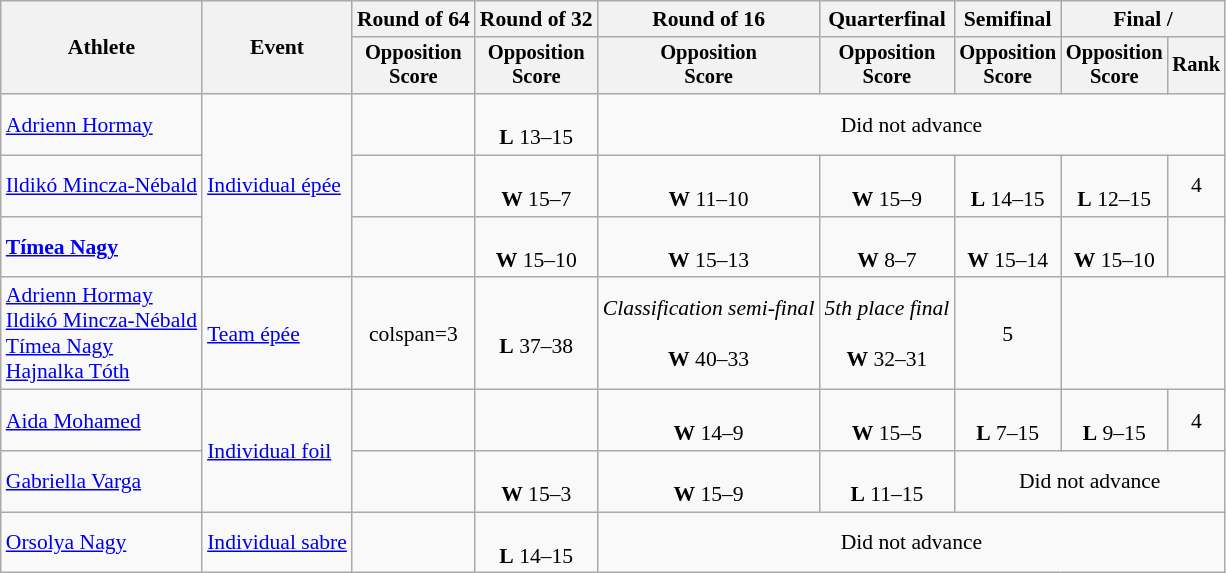<table class="wikitable" style="font-size:90%">
<tr>
<th rowspan="2">Athlete</th>
<th rowspan="2">Event</th>
<th>Round of 64</th>
<th>Round of 32</th>
<th>Round of 16</th>
<th>Quarterfinal</th>
<th>Semifinal</th>
<th colspan=2>Final / </th>
</tr>
<tr style="font-size:95%">
<th>Opposition <br> Score</th>
<th>Opposition <br> Score</th>
<th>Opposition <br> Score</th>
<th>Opposition <br> Score</th>
<th>Opposition <br> Score</th>
<th>Opposition <br> Score</th>
<th>Rank</th>
</tr>
<tr align=center>
<td align=left><a href='#'>Adrienn Hormay</a></td>
<td align=left rowspan=3><a href='#'>Individual épée</a></td>
<td></td>
<td><br><strong>L</strong> 13–15</td>
<td colspan=5>Did not advance</td>
</tr>
<tr align=center>
<td align=left><a href='#'>Ildikó Mincza-Nébald</a></td>
<td></td>
<td><br><strong>W</strong> 15–7</td>
<td><br><strong>W</strong> 11–10</td>
<td><br><strong>W</strong> 15–9</td>
<td><br><strong>L</strong> 14–15</td>
<td><br><strong>L</strong> 12–15</td>
<td>4</td>
</tr>
<tr align=center>
<td align=left><strong><a href='#'>Tímea Nagy</a></strong></td>
<td></td>
<td><br><strong>W</strong> 15–10</td>
<td><br><strong>W</strong> 15–13</td>
<td><br><strong>W</strong> 8–7</td>
<td><br><strong>W</strong> 15–14</td>
<td><br><strong>W</strong> 15–10</td>
<td></td>
</tr>
<tr align=center>
<td align=left><a href='#'>Adrienn Hormay</a><br><a href='#'>Ildikó Mincza-Nébald</a><br><a href='#'>Tímea Nagy</a><br><a href='#'>Hajnalka Tóth</a></td>
<td align=left><a href='#'>Team épée</a></td>
<td>colspan=3 </td>
<td><br><strong>L</strong> 37–38</td>
<td><em>Classification semi-final</em><br><br><strong>W</strong> 40–33</td>
<td><em>5th place final</em><br><br><strong>W</strong> 32–31</td>
<td>5</td>
</tr>
<tr align=center>
<td align=left><a href='#'>Aida Mohamed</a></td>
<td align=left rowspan=2><a href='#'>Individual foil</a></td>
<td></td>
<td></td>
<td><br><strong>W</strong> 14–9</td>
<td><br><strong>W</strong> 15–5</td>
<td><br><strong>L</strong> 7–15</td>
<td><br><strong>L</strong> 9–15</td>
<td>4</td>
</tr>
<tr align=center>
<td align=left><a href='#'>Gabriella Varga</a></td>
<td></td>
<td><br><strong>W</strong> 15–3</td>
<td><br><strong>W</strong> 15–9</td>
<td><br><strong>L</strong> 11–15</td>
<td colspan=3>Did not advance</td>
</tr>
<tr align=center>
<td align=left><a href='#'>Orsolya Nagy</a></td>
<td align=left><a href='#'>Individual sabre</a></td>
<td></td>
<td><br><strong>L</strong> 14–15</td>
<td colspan=5>Did not advance</td>
</tr>
</table>
